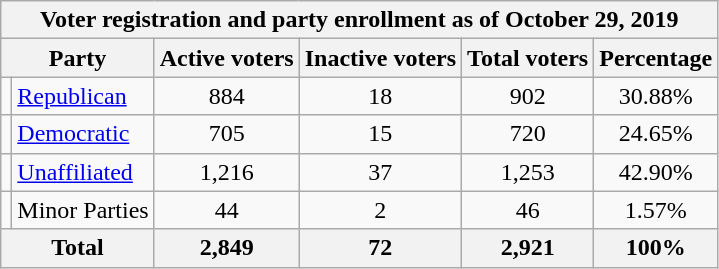<table class=wikitable>
<tr>
<th colspan = 6>Voter registration and party enrollment as of October 29, 2019</th>
</tr>
<tr>
<th colspan = 2>Party</th>
<th>Active voters</th>
<th>Inactive voters</th>
<th>Total voters</th>
<th>Percentage</th>
</tr>
<tr>
<td></td>
<td><a href='#'>Republican</a></td>
<td align = center>884</td>
<td align = center>18</td>
<td align = center>902</td>
<td align = center>30.88%</td>
</tr>
<tr>
<td></td>
<td><a href='#'>Democratic</a></td>
<td align = center>705</td>
<td align = center>15</td>
<td align = center>720</td>
<td align = center>24.65%</td>
</tr>
<tr>
<td></td>
<td><a href='#'>Unaffiliated</a></td>
<td align = center>1,216</td>
<td align = center>37</td>
<td align = center>1,253</td>
<td align = center>42.90%</td>
</tr>
<tr>
<td></td>
<td>Minor Parties</td>
<td align = center>44</td>
<td align = center>2</td>
<td align = center>46</td>
<td align = center>1.57%</td>
</tr>
<tr>
<th colspan = 2>Total</th>
<th align = center>2,849</th>
<th align = center>72</th>
<th align = center>2,921</th>
<th align = center>100%</th>
</tr>
</table>
